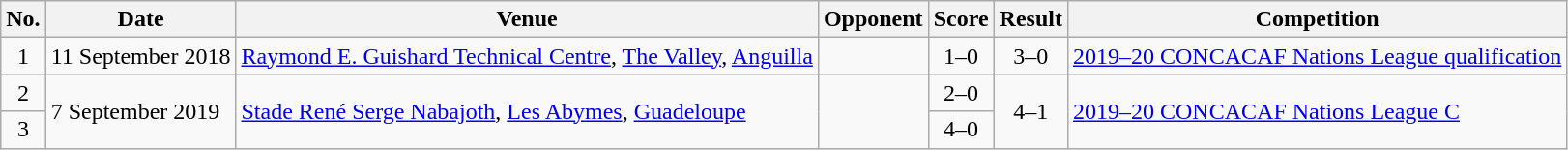<table class="wikitable sortable">
<tr>
<th scope="col">No.</th>
<th scope="col">Date</th>
<th scope="col">Venue</th>
<th scope="col">Opponent</th>
<th scope="col">Score</th>
<th scope="col">Result</th>
<th scope="col">Competition</th>
</tr>
<tr>
<td align="center">1</td>
<td>11 September 2018</td>
<td><a href='#'>Raymond E. Guishard Technical Centre</a>, <a href='#'>The Valley</a>, <a href='#'>Anguilla</a></td>
<td></td>
<td align="center">1–0</td>
<td align="center">3–0</td>
<td><a href='#'>2019–20 CONCACAF Nations League qualification</a></td>
</tr>
<tr>
<td align="center">2</td>
<td rowspan="2">7 September 2019</td>
<td rowspan="2"><a href='#'>Stade René Serge Nabajoth</a>, <a href='#'>Les Abymes</a>, <a href='#'>Guadeloupe</a></td>
<td rowspan="2"></td>
<td align="center">2–0</td>
<td rowspan="2" style="text-align:center">4–1</td>
<td rowspan="2"><a href='#'>2019–20 CONCACAF Nations League C</a></td>
</tr>
<tr>
<td align="center">3</td>
<td align="center">4–0</td>
</tr>
</table>
